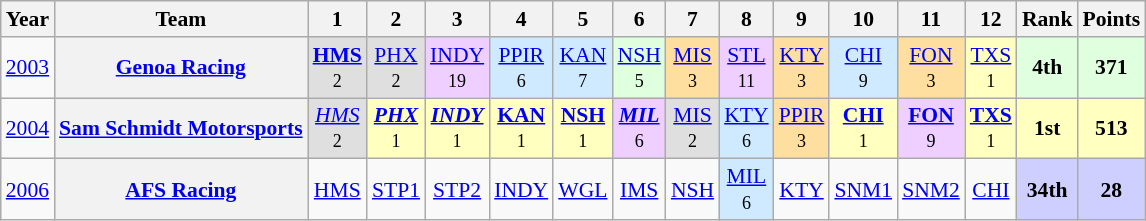<table class="wikitable" style="text-align:center; font-size:90%">
<tr>
<th>Year</th>
<th>Team</th>
<th>1</th>
<th>2</th>
<th>3</th>
<th>4</th>
<th>5</th>
<th>6</th>
<th>7</th>
<th>8</th>
<th>9</th>
<th>10</th>
<th>11</th>
<th>12</th>
<th>Rank</th>
<th>Points</th>
</tr>
<tr>
<td><a href='#'>2003</a></td>
<th><a href='#'>Genoa Racing</a></th>
<td style="background:#DFDFDF;"><strong><a href='#'>HMS</a></strong><br><small>2</small></td>
<td style="background:#DFDFDF;"><a href='#'>PHX</a><br><small>2</small></td>
<td style="background:#EFCFFF;"><a href='#'>INDY</a><br><small>19</small></td>
<td style="background:#CFEAFF;"><a href='#'>PPIR</a><br><small>6</small></td>
<td style="background:#CFEAFF;"><a href='#'>KAN</a><br><small>7</small></td>
<td style="background:#DFFFDF;"><a href='#'>NSH</a><br><small>5</small></td>
<td style="background:#FFDF9F;"><a href='#'>MIS</a><br><small>3</small></td>
<td style="background:#EFCFFF;"><a href='#'>STL</a><br><small>11</small></td>
<td style="background:#FFDF9F;"><a href='#'>KTY</a><br><small>3</small></td>
<td style="background:#CFEAFF;"><a href='#'>CHI</a><br><small>9</small></td>
<td style="background:#FFDF9F;"><a href='#'>FON</a><br><small>3</small></td>
<td style="background:#FFFFBF;"><a href='#'>TXS</a><br><small>1</small></td>
<td style="background:#DFFFDF;"><strong>4th</strong></td>
<td style="background:#DFFFDF;"><strong>371</strong></td>
</tr>
<tr>
<td><a href='#'>2004</a></td>
<th><a href='#'>Sam Schmidt Motorsports</a></th>
<td style="background:#DFDFDF;"><em><a href='#'>HMS</a></em><br><small>2</small></td>
<td style="background:#FFFFBF;"><strong><em><a href='#'>PHX</a></em></strong><br><small>1</small></td>
<td style="background:#FFFFBF;"><strong><em><a href='#'>INDY</a></em></strong><br><small>1</small></td>
<td style="background:#FFFFBF;"><strong><a href='#'>KAN</a></strong><br><small>1</small></td>
<td style="background:#FFFFBF;"><strong><a href='#'>NSH</a></strong><br><small>1</small></td>
<td style="background:#EFCFFF;"><strong><em><a href='#'>MIL</a></em></strong><br><small>6</small></td>
<td style="background:#DFDFDF;"><a href='#'>MIS</a><br><small>2</small></td>
<td style="background:#CFEAFF;"><a href='#'>KTY</a><br><small>6</small></td>
<td style="background:#FFDF9F;"><a href='#'>PPIR</a><br><small>3</small></td>
<td style="background:#FFFFBF;"><strong><a href='#'>CHI</a></strong><br><small>1</small></td>
<td style="background:#EFCFFF;"><strong><a href='#'>FON</a></strong><br><small>9</small></td>
<td style="background:#FFFFBF;"><strong><a href='#'>TXS</a></strong><br><small>1</small></td>
<td style="background:#FFFFBF;"><strong>1st</strong></td>
<td style="background:#FFFFBF;"><strong>513</strong></td>
</tr>
<tr>
<td><a href='#'>2006</a></td>
<th><a href='#'>AFS Racing</a></th>
<td><a href='#'>HMS</a></td>
<td><a href='#'>STP1</a></td>
<td><a href='#'>STP2</a></td>
<td><a href='#'>INDY</a></td>
<td><a href='#'>WGL</a></td>
<td><a href='#'>IMS</a></td>
<td><a href='#'>NSH</a></td>
<td style="background:#CFEAFF;"><a href='#'>MIL</a><br><small>6</small></td>
<td><a href='#'>KTY</a></td>
<td><a href='#'>SNM1</a></td>
<td><a href='#'>SNM2</a></td>
<td><a href='#'>CHI</a></td>
<td style="background:#CFCFFF;"><strong>34th</strong></td>
<td style="background:#CFCFFF;"><strong>28</strong></td>
</tr>
</table>
